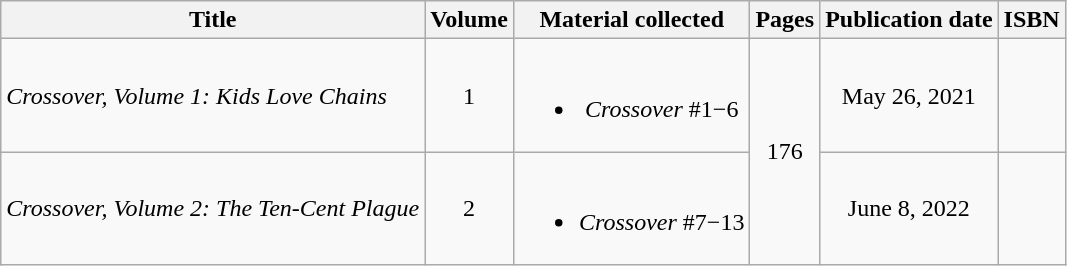<table class="wikitable" style="text-align: center;">
<tr>
<th>Title</th>
<th>Volume</th>
<th>Material collected</th>
<th>Pages</th>
<th>Publication date</th>
<th>ISBN</th>
</tr>
<tr>
<td align="left"><em>Crossover, Volume 1: Kids Love Chains</em></td>
<td>1</td>
<td><br><ul><li><em>Crossover</em> #1−6</li></ul></td>
<td rowspan="2">176</td>
<td>May 26, 2021</td>
<td></td>
</tr>
<tr>
<td align="left"><em>Crossover, Volume 2: The Ten-Cent Plague</em></td>
<td>2</td>
<td><br><ul><li><em>Crossover</em> #7−13</li></ul></td>
<td>June 8, 2022</td>
<td></td>
</tr>
</table>
